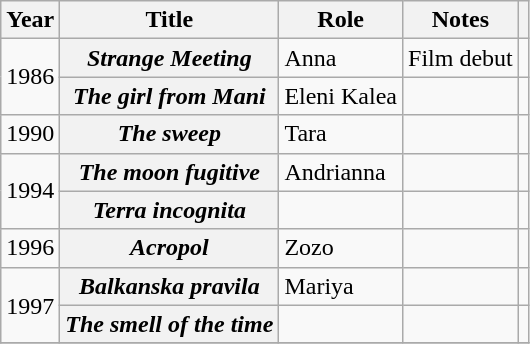<table class="wikitable plainrowheaders sortable" style="margin-right: 0;">
<tr>
<th scope="col">Year</th>
<th scope="col">Title</th>
<th scope="col">Role</th>
<th scope="col" class="unsortable">Notes</th>
<th scope="col" class="unsortable"></th>
</tr>
<tr>
<td rowspan="2">1986</td>
<th scope="row"><em>Strange Meeting</em></th>
<td>Anna</td>
<td>Film debut</td>
<td></td>
</tr>
<tr>
<th scope="row"><em>The girl from Mani</em></th>
<td>Eleni Kalea</td>
<td></td>
<td></td>
</tr>
<tr>
<td>1990</td>
<th scope="row"><em>The sweep</em></th>
<td>Tara</td>
<td></td>
<td></td>
</tr>
<tr>
<td rowspan="2">1994</td>
<th scope="row"><em>The moon fugitive</em></th>
<td>Andrianna</td>
<td></td>
<td></td>
</tr>
<tr>
<th scope="row"><em>Terra incognita</em></th>
<td></td>
<td></td>
<td></td>
</tr>
<tr>
<td>1996</td>
<th scope="row"><em>Acropol</em></th>
<td>Zozo</td>
<td></td>
<td></td>
</tr>
<tr>
<td rowspan="2">1997</td>
<th scope="row"><em>Balkanska pravila</em></th>
<td>Mariya</td>
<td></td>
<td></td>
</tr>
<tr>
<th scope="row"><em>The smell of the time</em></th>
<td></td>
<td></td>
<td></td>
</tr>
<tr>
</tr>
</table>
